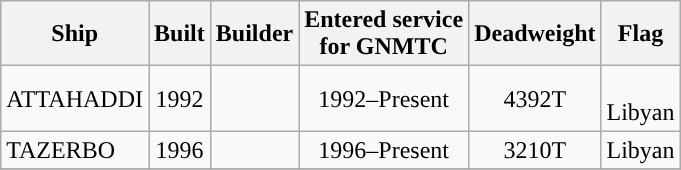<table class="wikitable">
<tr>
<th>Ship</th>
<th>Built</th>
<th>Builder</th>
<th>Entered service <br>for GNMTC</th>
<th>Deadweight</th>
<th>Flag</th>
</tr>
<tr>
<td>ATTAHADDI</td>
<td align="Center">1992</td>
<td align="Center"></td>
<td align="Center">1992–Present</td>
<td align="Center">4392T</td>
<td><br>Libyan</td>
</tr>
<tr>
<td>TAZERBO</td>
<td align="Center">1996</td>
<td align="Center"></td>
<td align="Center">1996–Present</td>
<td align="Center">3210T</td>
<td align="Center">Libyan</td>
</tr>
<tr>
</tr>
</table>
